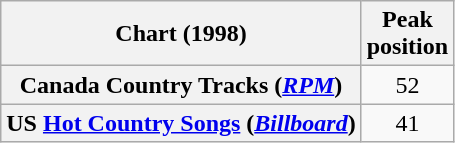<table class="wikitable sortable plainrowheaders">
<tr>
<th scope="col">Chart (1998)</th>
<th scope="col">Peak<br>position</th>
</tr>
<tr>
<th scope="row">Canada Country Tracks (<em><a href='#'>RPM</a></em>)</th>
<td align="center">52</td>
</tr>
<tr>
<th scope="row">US <a href='#'>Hot Country Songs</a> (<em><a href='#'>Billboard</a></em>)</th>
<td align="center">41</td>
</tr>
</table>
